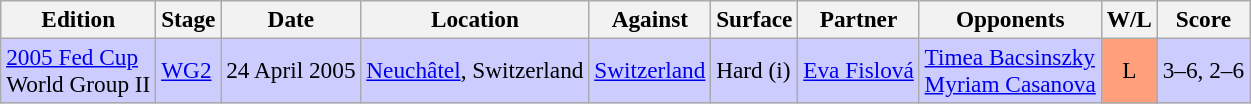<table class=wikitable style=font-size:97%>
<tr>
<th>Edition</th>
<th>Stage</th>
<th>Date</th>
<th>Location</th>
<th>Against</th>
<th>Surface</th>
<th>Partner</th>
<th>Opponents</th>
<th>W/L</th>
<th>Score</th>
</tr>
<tr style="background:#ccf;">
<td><a href='#'>2005 Fed Cup</a> <br> World Group II</td>
<td><a href='#'>WG2</a></td>
<td>24 April 2005</td>
<td><a href='#'>Neuchâtel</a>, Switzerland</td>
<td> <a href='#'>Switzerland</a></td>
<td>Hard (i)</td>
<td> <a href='#'>Eva Fislová</a></td>
<td> <a href='#'>Timea Bacsinszky</a> <br>  <a href='#'>Myriam Casanova</a></td>
<td style="text-align:center; background:#ffa07a;">L</td>
<td>3–6, 2–6</td>
</tr>
</table>
